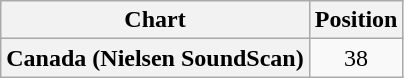<table class="wikitable plainrowheaders" style="text-align:center">
<tr>
<th scope="col">Chart</th>
<th scope="col">Position</th>
</tr>
<tr>
<th scope="row">Canada (Nielsen SoundScan)</th>
<td>38</td>
</tr>
</table>
